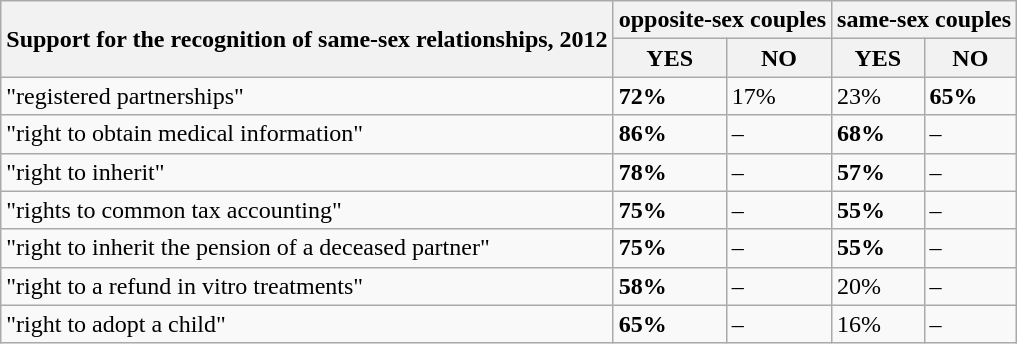<table class="wikitable">
<tr>
<th rowspan=2>Support for the recognition of same-sex relationships, 2012</th>
<th colspan=2>opposite-sex couples</th>
<th colspan=2>same-sex couples</th>
</tr>
<tr>
<th><strong><span>YES</span></strong></th>
<th><strong><span>NO</span></strong></th>
<th><strong><span>YES</span></strong></th>
<th><strong><span>NO</span></strong></th>
</tr>
<tr>
<td>"registered partnerships"</td>
<td><strong><span>72%</span></strong></td>
<td>17%</td>
<td>23%</td>
<td><strong><span>65%</span></strong></td>
</tr>
<tr>
<td>"right to obtain medical information"</td>
<td><strong><span>86%</span></strong></td>
<td>–</td>
<td><strong><span>68%</span></strong></td>
<td>–</td>
</tr>
<tr>
<td>"right to inherit"</td>
<td><strong><span>78%</span></strong></td>
<td>–</td>
<td><strong><span>57%</span></strong></td>
<td>–</td>
</tr>
<tr>
<td>"rights to common tax accounting"</td>
<td><strong><span>75%</span></strong></td>
<td>–</td>
<td><strong><span>55%</span></strong></td>
<td>–</td>
</tr>
<tr>
<td>"right to inherit the pension of a deceased partner"</td>
<td><strong><span>75%</span></strong></td>
<td>–</td>
<td><strong><span>55%</span></strong></td>
<td>–</td>
</tr>
<tr>
<td>"right to a refund in vitro treatments"</td>
<td><strong><span>58%</span></strong></td>
<td>–</td>
<td>20%</td>
<td>–</td>
</tr>
<tr>
<td>"right to adopt a child"</td>
<td><strong><span>65%</span></strong></td>
<td>–</td>
<td>16%</td>
<td>–</td>
</tr>
</table>
